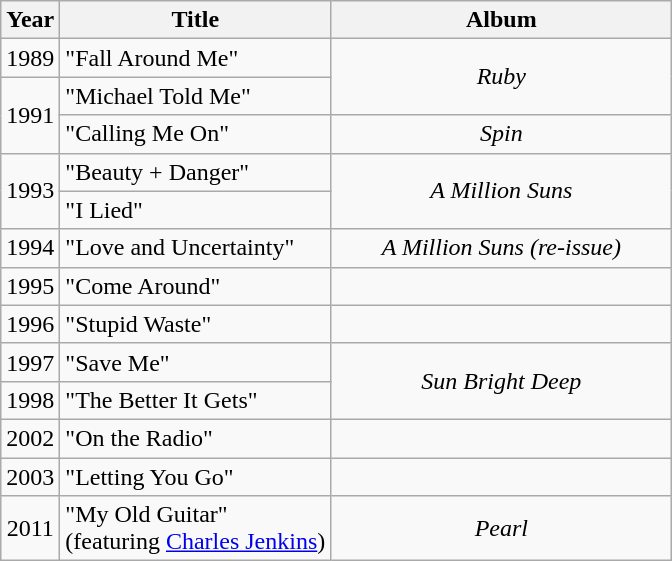<table class="wikitable" style="text-align:center;">
<tr>
<th scope="col">Year</th>
<th scope="col">Title</th>
<th scope="col" width="220">Album</th>
</tr>
<tr>
<td>1989</td>
<td align="left">"Fall Around Me"</td>
<td rowspan="2"><em>Ruby</em></td>
</tr>
<tr>
<td rowspan="2">1991</td>
<td align="left">"Michael Told Me"</td>
</tr>
<tr>
<td align="left">"Calling Me On"</td>
<td><em>Spin</em></td>
</tr>
<tr>
<td rowspan="2">1993</td>
<td align="left">"Beauty + Danger"</td>
<td rowspan="2"><em>A Million Suns</em></td>
</tr>
<tr>
<td align="left">"I Lied"</td>
</tr>
<tr>
<td rowspan="1">1994</td>
<td align="left">"Love and Uncertainty"</td>
<td><em>A Million Suns (re-issue)</em></td>
</tr>
<tr>
<td rowspan="1">1995</td>
<td align="left">"Come Around"</td>
<td></td>
</tr>
<tr>
<td rowspan="1">1996</td>
<td align="left">"Stupid Waste"</td>
<td></td>
</tr>
<tr>
<td rowspan="1">1997</td>
<td align="left">"Save Me"</td>
<td rowspan="2"><em>Sun Bright Deep</em></td>
</tr>
<tr>
<td rowspan="1">1998</td>
<td align="left">"The Better It Gets"</td>
</tr>
<tr>
<td rowspan="1">2002</td>
<td align="left">"On the Radio"</td>
<td></td>
</tr>
<tr>
<td rowspan="1">2003</td>
<td align="left">"Letting You Go"</td>
<td></td>
</tr>
<tr>
<td rowspan="1">2011</td>
<td align="left">"My Old Guitar" <br> (featuring <a href='#'>Charles Jenkins</a>)</td>
<td><em>Pearl</em></td>
</tr>
</table>
